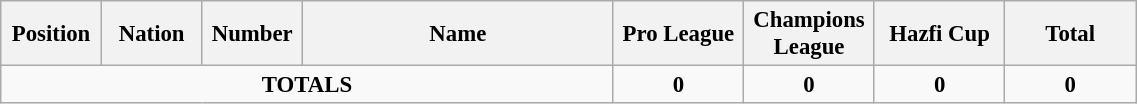<table class="wikitable" style="font-size: 95%; text-align: center;">
<tr>
<th width=60>Position</th>
<th width=60>Nation</th>
<th width=60>Number</th>
<th width=200>Name</th>
<th width=80>Pro League</th>
<th width=80>Champions League</th>
<th width=80>Hazfi Cup</th>
<th width=80>Total</th>
</tr>
<tr>
<td colspan="4"><strong>TOTALS</strong></td>
<td><strong>0</strong></td>
<td><strong>0</strong></td>
<td><strong>0</strong></td>
<td><strong>0</strong></td>
</tr>
</table>
